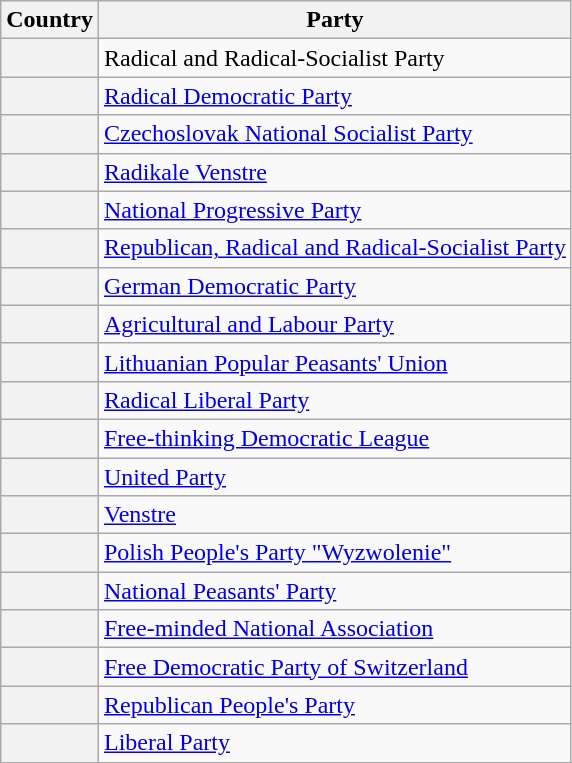<table class="wikitable">
<tr>
<th>Country</th>
<th>Party</th>
</tr>
<tr>
<th></th>
<td>Radical and Radical-Socialist Party</td>
</tr>
<tr>
<th></th>
<td><a href='#'>Radical Democratic Party</a></td>
</tr>
<tr>
<th></th>
<td><a href='#'>Czechoslovak National Socialist Party</a></td>
</tr>
<tr>
<th></th>
<td><a href='#'>Radikale Venstre</a></td>
</tr>
<tr>
<th></th>
<td><a href='#'>National Progressive Party</a></td>
</tr>
<tr>
<th></th>
<td><a href='#'>Republican, Radical and Radical-Socialist Party</a></td>
</tr>
<tr>
<th></th>
<td><a href='#'>German Democratic Party</a></td>
</tr>
<tr>
<th></th>
<td><a href='#'>Agricultural and Labour Party</a></td>
</tr>
<tr>
<th></th>
<td><a href='#'>Lithuanian Popular Peasants' Union</a></td>
</tr>
<tr>
<th></th>
<td><a href='#'>Radical Liberal Party</a></td>
</tr>
<tr>
<th></th>
<td><a href='#'>Free-thinking Democratic League</a></td>
</tr>
<tr>
<th></th>
<td><a href='#'>United Party</a></td>
</tr>
<tr>
<th></th>
<td><a href='#'>Venstre</a></td>
</tr>
<tr>
<th></th>
<td><a href='#'>Polish People's Party "Wyzwolenie"</a></td>
</tr>
<tr>
<th></th>
<td><a href='#'>National Peasants' Party</a></td>
</tr>
<tr>
<th></th>
<td><a href='#'>Free-minded National Association</a></td>
</tr>
<tr>
<th></th>
<td><a href='#'>Free Democratic Party of Switzerland</a></td>
</tr>
<tr>
<th></th>
<td><a href='#'>Republican People's Party</a></td>
</tr>
<tr>
<th></th>
<td><a href='#'>Liberal Party</a></td>
</tr>
<tr>
</tr>
</table>
